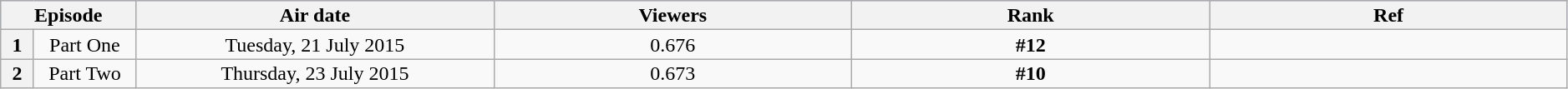<table class="wikitable plainrowheaders" style="text-align:center; line-height:16px; width:99%;">
<tr style="background:#C1D8FF;">
<th colspan="2" width=2%>Episode</th>
<th width=8%>Air date</th>
<th width=8%>Viewers</th>
<th width=8%>Rank</th>
<th width=8%>Ref</th>
</tr>
<tr>
<th>1</th>
<td>Part One</td>
<td>Tuesday, 21 July 2015</td>
<td>0.676</td>
<td><strong>#12</strong></td>
<td></td>
</tr>
<tr>
<th>2</th>
<td>Part Two</td>
<td>Thursday, 23 July 2015</td>
<td>0.673</td>
<td><strong>#10</strong></td>
<td></td>
</tr>
</table>
